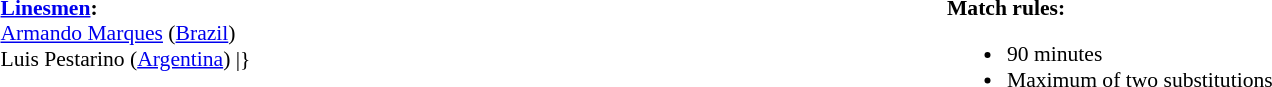<table width=100% style="font-size: 90%">
<tr>
<td width=50% valign=top><br><strong><a href='#'>Linesmen</a>:</strong>
<br><a href='#'>Armando Marques</a> (<a href='#'>Brazil</a>)
<br>Luis Pestarino (<a href='#'>Argentina</a>)
<includeonly>|}</includeonly></td>
<td width=50% valign=top><br><strong>Match rules:</strong><ul><li>90 minutes</li><li>Maximum of two substitutions</li></ul></td>
</tr>
</table>
